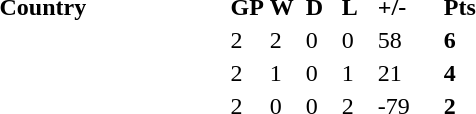<table>
<tr ---->
<td width="150"><strong>Country</strong></td>
<td width="20"><strong>GP</strong></td>
<td width="20"><strong>W</strong></td>
<td width="20"><strong>D</strong></td>
<td width="20"><strong>L</strong></td>
<td width="40"><strong>+/-</strong></td>
<td width="20"><strong>Pts</strong></td>
</tr>
<tr ---->
<td></td>
<td>2</td>
<td>2</td>
<td>0</td>
<td>0</td>
<td>58</td>
<td><strong>6</strong></td>
</tr>
<tr ---->
<td></td>
<td>2</td>
<td>1</td>
<td>0</td>
<td>1</td>
<td>21</td>
<td><strong>4</strong></td>
</tr>
<tr ---->
<td></td>
<td>2</td>
<td>0</td>
<td>0</td>
<td>2</td>
<td>-79</td>
<td><strong>2</strong></td>
</tr>
</table>
